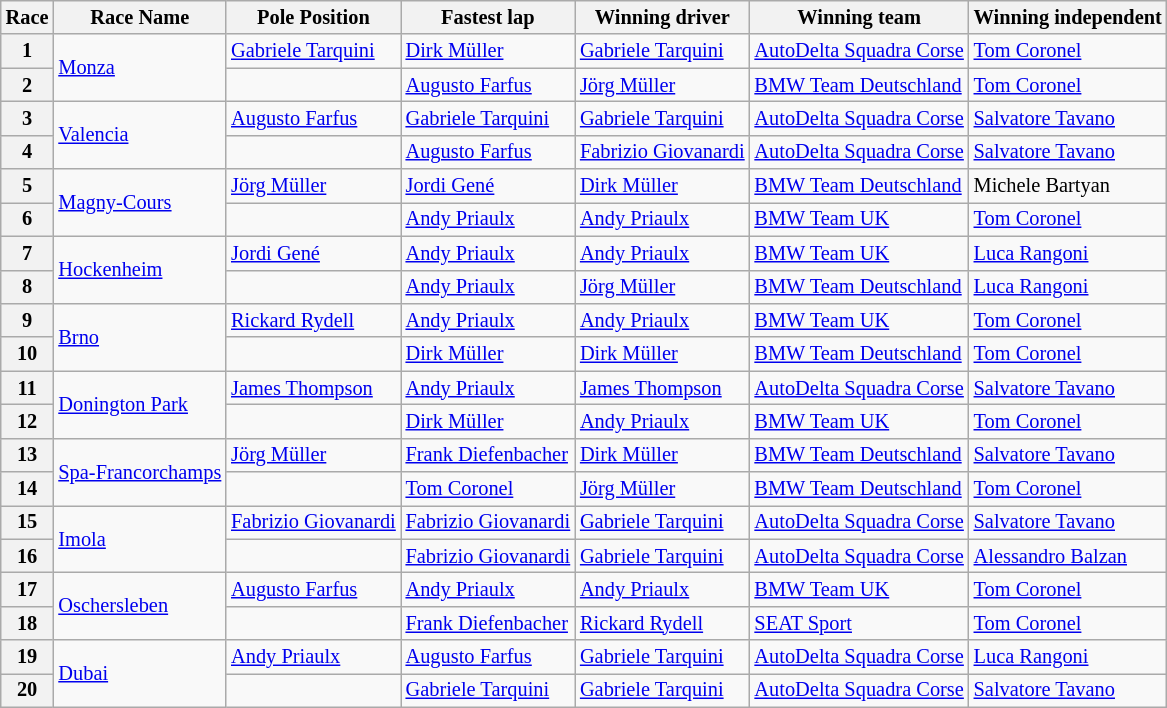<table class="wikitable" style="font-size: 85%;">
<tr>
<th>Race</th>
<th nowrap>Race Name</th>
<th nowrap>Pole Position</th>
<th nowrap>Fastest lap</th>
<th nowrap>Winning driver</th>
<th nowrap>Winning team</th>
<th nowrap>Winning independent</th>
</tr>
<tr>
<th>1</th>
<td rowspan=2> <a href='#'>Monza</a></td>
<td nowrap> <a href='#'>Gabriele Tarquini</a></td>
<td nowrap> <a href='#'>Dirk Müller</a></td>
<td nowrap> <a href='#'>Gabriele Tarquini</a></td>
<td nowrap> <a href='#'>AutoDelta Squadra Corse</a></td>
<td nowrap> <a href='#'>Tom Coronel</a></td>
</tr>
<tr>
<th>2</th>
<td></td>
<td> <a href='#'>Augusto Farfus</a></td>
<td> <a href='#'>Jörg Müller</a></td>
<td> <a href='#'>BMW Team Deutschland</a></td>
<td> <a href='#'>Tom Coronel</a></td>
</tr>
<tr>
<th>3</th>
<td rowspan=2> <a href='#'>Valencia</a></td>
<td> <a href='#'>Augusto Farfus</a></td>
<td> <a href='#'>Gabriele Tarquini</a></td>
<td> <a href='#'>Gabriele Tarquini</a></td>
<td> <a href='#'>AutoDelta Squadra Corse</a></td>
<td> <a href='#'>Salvatore Tavano</a></td>
</tr>
<tr>
<th>4</th>
<td></td>
<td> <a href='#'>Augusto Farfus</a></td>
<td> <a href='#'>Fabrizio Giovanardi</a></td>
<td> <a href='#'>AutoDelta Squadra Corse</a></td>
<td> <a href='#'>Salvatore Tavano</a></td>
</tr>
<tr>
<th>5</th>
<td rowspan=2> <a href='#'>Magny-Cours</a></td>
<td> <a href='#'>Jörg Müller</a></td>
<td> <a href='#'>Jordi Gené</a></td>
<td> <a href='#'>Dirk Müller</a></td>
<td> <a href='#'>BMW Team Deutschland</a></td>
<td> Michele Bartyan</td>
</tr>
<tr>
<th>6</th>
<td></td>
<td> <a href='#'>Andy Priaulx</a></td>
<td> <a href='#'>Andy Priaulx</a></td>
<td> <a href='#'>BMW Team UK</a></td>
<td> <a href='#'>Tom Coronel</a></td>
</tr>
<tr>
<th>7</th>
<td rowspan=2> <a href='#'>Hockenheim</a></td>
<td> <a href='#'>Jordi Gené</a></td>
<td> <a href='#'>Andy Priaulx</a></td>
<td> <a href='#'>Andy Priaulx</a></td>
<td> <a href='#'>BMW Team UK</a></td>
<td> <a href='#'>Luca Rangoni</a></td>
</tr>
<tr>
<th>8</th>
<td></td>
<td> <a href='#'>Andy Priaulx</a></td>
<td> <a href='#'>Jörg Müller</a></td>
<td> <a href='#'>BMW Team Deutschland</a></td>
<td> <a href='#'>Luca Rangoni</a></td>
</tr>
<tr>
<th>9</th>
<td rowspan=2> <a href='#'>Brno</a></td>
<td> <a href='#'>Rickard Rydell</a></td>
<td> <a href='#'>Andy Priaulx</a></td>
<td> <a href='#'>Andy Priaulx</a></td>
<td> <a href='#'>BMW Team UK</a></td>
<td> <a href='#'>Tom Coronel</a></td>
</tr>
<tr>
<th>10</th>
<td></td>
<td> <a href='#'>Dirk Müller</a></td>
<td> <a href='#'>Dirk Müller</a></td>
<td> <a href='#'>BMW Team Deutschland</a></td>
<td> <a href='#'>Tom Coronel</a></td>
</tr>
<tr>
<th>11</th>
<td rowspan=2> <a href='#'>Donington Park</a></td>
<td> <a href='#'>James Thompson</a></td>
<td> <a href='#'>Andy Priaulx</a></td>
<td> <a href='#'>James Thompson</a></td>
<td> <a href='#'>AutoDelta Squadra Corse</a></td>
<td> <a href='#'>Salvatore Tavano</a></td>
</tr>
<tr>
<th>12</th>
<td></td>
<td> <a href='#'>Dirk Müller</a></td>
<td> <a href='#'>Andy Priaulx</a></td>
<td> <a href='#'>BMW Team UK</a></td>
<td> <a href='#'>Tom Coronel</a></td>
</tr>
<tr>
<th>13</th>
<td rowspan=2> <a href='#'>Spa-Francorchamps</a></td>
<td> <a href='#'>Jörg Müller</a></td>
<td> <a href='#'>Frank Diefenbacher</a></td>
<td> <a href='#'>Dirk Müller</a></td>
<td> <a href='#'>BMW Team Deutschland</a></td>
<td> <a href='#'>Salvatore Tavano</a></td>
</tr>
<tr>
<th>14</th>
<td></td>
<td> <a href='#'>Tom Coronel</a></td>
<td> <a href='#'>Jörg Müller</a></td>
<td> <a href='#'>BMW Team Deutschland</a></td>
<td> <a href='#'>Tom Coronel</a></td>
</tr>
<tr>
<th>15</th>
<td rowspan=2> <a href='#'>Imola</a></td>
<td> <a href='#'>Fabrizio Giovanardi</a></td>
<td> <a href='#'>Fabrizio Giovanardi</a></td>
<td> <a href='#'>Gabriele Tarquini</a></td>
<td> <a href='#'>AutoDelta Squadra Corse</a></td>
<td> <a href='#'>Salvatore Tavano</a></td>
</tr>
<tr>
<th>16</th>
<td></td>
<td> <a href='#'>Fabrizio Giovanardi</a></td>
<td> <a href='#'>Gabriele Tarquini</a></td>
<td> <a href='#'>AutoDelta Squadra Corse</a></td>
<td> <a href='#'>Alessandro Balzan</a></td>
</tr>
<tr>
<th>17</th>
<td rowspan=2> <a href='#'>Oschersleben</a></td>
<td> <a href='#'>Augusto Farfus</a></td>
<td> <a href='#'>Andy Priaulx</a></td>
<td> <a href='#'>Andy Priaulx</a></td>
<td> <a href='#'>BMW Team UK</a></td>
<td> <a href='#'>Tom Coronel</a></td>
</tr>
<tr>
<th>18</th>
<td></td>
<td> <a href='#'>Frank Diefenbacher</a></td>
<td> <a href='#'>Rickard Rydell</a></td>
<td> <a href='#'>SEAT Sport</a></td>
<td> <a href='#'>Tom Coronel</a></td>
</tr>
<tr>
<th>19</th>
<td rowspan=2> <a href='#'>Dubai</a></td>
<td> <a href='#'>Andy Priaulx</a></td>
<td> <a href='#'>Augusto Farfus</a></td>
<td> <a href='#'>Gabriele Tarquini</a></td>
<td> <a href='#'>AutoDelta Squadra Corse</a></td>
<td> <a href='#'>Luca Rangoni</a></td>
</tr>
<tr>
<th>20</th>
<td></td>
<td> <a href='#'>Gabriele Tarquini</a></td>
<td> <a href='#'>Gabriele Tarquini</a></td>
<td> <a href='#'>AutoDelta Squadra Corse</a></td>
<td> <a href='#'>Salvatore Tavano</a></td>
</tr>
</table>
